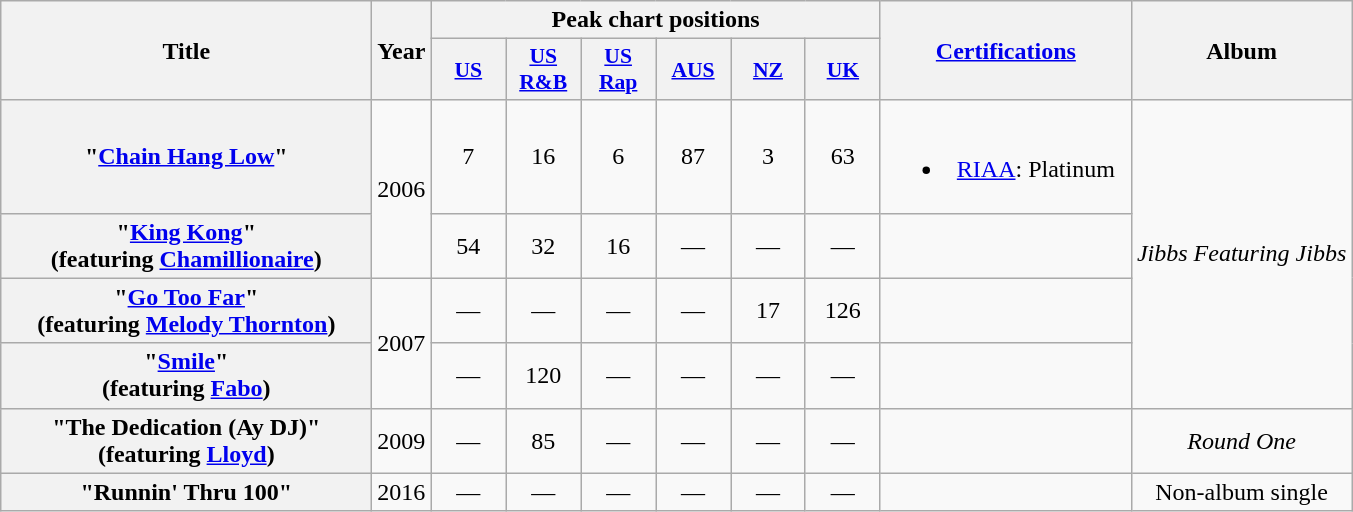<table class="wikitable plainrowheaders" style="text-align:center;" border="1">
<tr>
<th scope="col" rowspan="2" style="width:15em;">Title</th>
<th scope="col" rowspan="2">Year</th>
<th scope="col" colspan="6">Peak chart positions</th>
<th scope="col" rowspan="2" style="width:10em;"><a href='#'>Certifications</a></th>
<th scope="col" rowspan="2">Album</th>
</tr>
<tr>
<th scope="col" style="width:3em;font-size:90%;"><a href='#'>US</a><br></th>
<th scope="col" style="width:3em;font-size:90%;"><a href='#'>US R&B</a><br></th>
<th scope="col" style="width:3em;font-size:90%;"><a href='#'>US Rap</a><br></th>
<th scope="col" style="width:3em;font-size:90%;"><a href='#'>AUS</a><br></th>
<th scope="col" style="width:3em;font-size:90%;"><a href='#'>NZ</a><br></th>
<th scope="col" style="width:3em;font-size:90%;"><a href='#'>UK</a><br></th>
</tr>
<tr>
<th scope="row">"<a href='#'>Chain Hang Low</a>"</th>
<td rowspan="2">2006</td>
<td>7</td>
<td>16</td>
<td>6</td>
<td>87</td>
<td>3</td>
<td>63</td>
<td><br><ul><li><a href='#'>RIAA</a>: Platinum</li></ul></td>
<td rowspan="4"><em>Jibbs Featuring Jibbs</em></td>
</tr>
<tr>
<th scope="row">"<a href='#'>King Kong</a>" <br><span>(featuring <a href='#'>Chamillionaire</a>)</span></th>
<td>54</td>
<td>32</td>
<td>16</td>
<td>—</td>
<td>—</td>
<td>—</td>
<td></td>
</tr>
<tr>
<th scope="row">"<a href='#'>Go Too Far</a>" <br><span>(featuring <a href='#'>Melody Thornton</a>)</span></th>
<td rowspan="2">2007</td>
<td>—</td>
<td>—</td>
<td>—</td>
<td>—</td>
<td>17</td>
<td>126</td>
<td></td>
</tr>
<tr>
<th scope="row">"<a href='#'>Smile</a>" <br><span>(featuring <a href='#'>Fabo</a>)</span></th>
<td>—</td>
<td>120</td>
<td>—</td>
<td>—</td>
<td>—</td>
<td>—</td>
<td></td>
</tr>
<tr>
<th scope="row">"The Dedication (Ay DJ)" <br><span>(featuring <a href='#'>Lloyd</a>)</span></th>
<td>2009</td>
<td>—</td>
<td>85</td>
<td>—</td>
<td>—</td>
<td>—</td>
<td>—</td>
<td></td>
<td rowspan="1"><em>Round One</em></td>
</tr>
<tr>
<th scope="row">"Runnin' Thru 100"</th>
<td>2016</td>
<td>—</td>
<td>—</td>
<td>—</td>
<td>—</td>
<td>—</td>
<td>—</td>
<td></td>
<td rowspan="1">Non-album single</td>
</tr>
</table>
